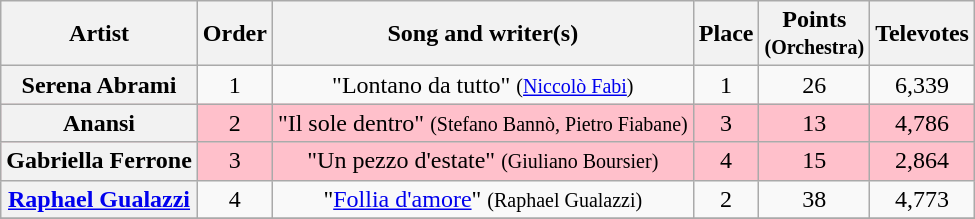<table class="sortable wikitable plainrowheaders" style="text-align:center;">
<tr>
<th>Artist</th>
<th>Order</th>
<th>Song and writer(s)</th>
<th>Place</th>
<th>Points<br><small>(Orchestra)</small></th>
<th>Televotes</th>
</tr>
<tr>
<th scope="row">Serena Abrami</th>
<td>1</td>
<td>"Lontano da tutto" <small>(<a href='#'>Niccolò Fabi</a>)</small></td>
<td>1</td>
<td>26</td>
<td>6,339</td>
</tr>
<tr style="background:pink;">
<th scope="row">Anansi</th>
<td>2</td>
<td>"Il sole dentro" <small>(Stefano Bannò, Pietro Fiabane)</small></td>
<td>3</td>
<td>13</td>
<td>4,786</td>
</tr>
<tr style="background:pink;">
<th scope="row">Gabriella Ferrone</th>
<td>3</td>
<td>"Un pezzo d'estate" <small>(Giuliano Boursier)</small></td>
<td>4</td>
<td>15</td>
<td>2,864</td>
</tr>
<tr>
<th scope="row"><a href='#'>Raphael Gualazzi</a></th>
<td>4</td>
<td>"<a href='#'>Follia d'amore</a>" <small>(Raphael Gualazzi)</small></td>
<td>2</td>
<td>38</td>
<td>4,773</td>
</tr>
<tr>
</tr>
</table>
